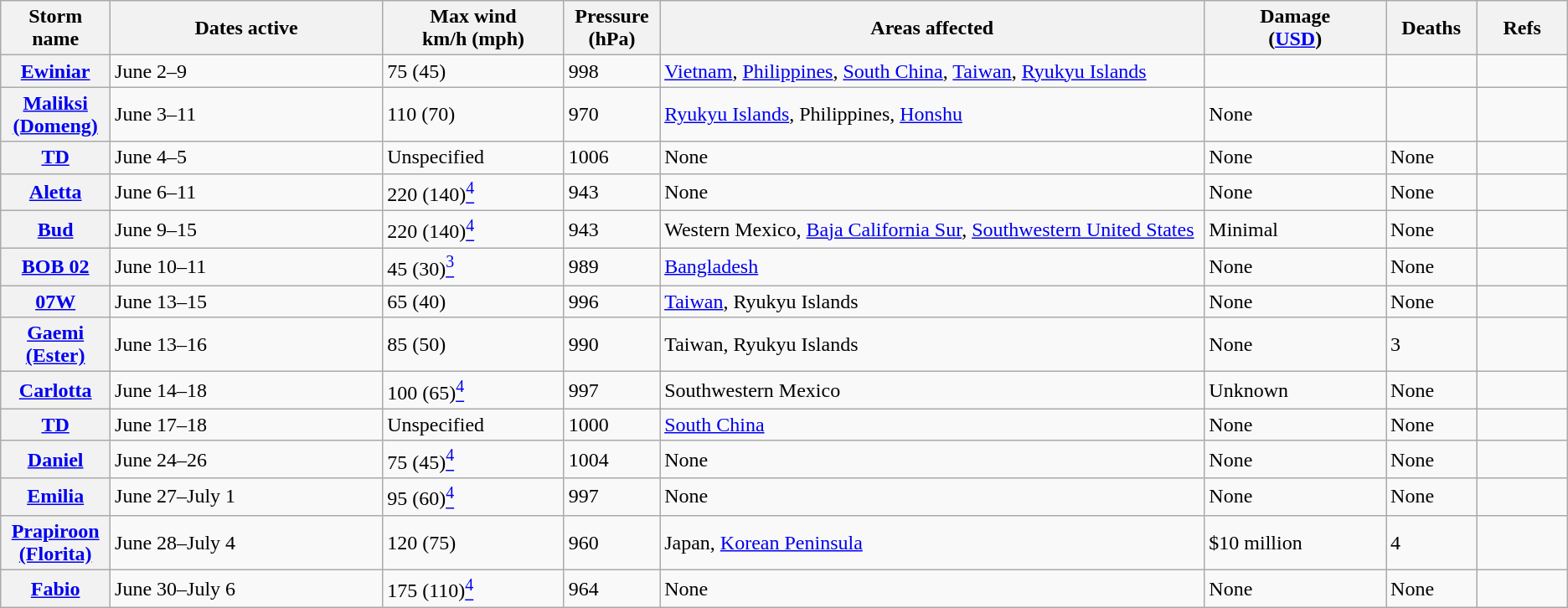<table class="wikitable sortable">
<tr>
<th style="width:5%;">Storm name</th>
<th style="width:15%;">Dates active</th>
<th style="width:10%;">Max wind<br>km/h (mph)</th>
<th style="width:5%;">Pressure<br>(hPa)</th>
<th style="width:30%;">Areas affected</th>
<th style="width:10%;">Damage<br>(<a href='#'>USD</a>)</th>
<th style="width:5%;">Deaths</th>
<th style="width:5%;">Refs</th>
</tr>
<tr>
<th><a href='#'>Ewiniar</a></th>
<td>June 2–9</td>
<td>75 (45)</td>
<td>998</td>
<td><a href='#'>Vietnam</a>, <a href='#'>Philippines</a>, <a href='#'>South China</a>, <a href='#'>Taiwan</a>, <a href='#'>Ryukyu Islands</a></td>
<td></td>
<td></td>
<td></td>
</tr>
<tr>
<th><a href='#'>Maliksi (Domeng)</a></th>
<td>June 3–11</td>
<td>110 (70)</td>
<td>970</td>
<td><a href='#'>Ryukyu Islands</a>, Philippines, <a href='#'>Honshu</a></td>
<td>None</td>
<td></td>
<td></td>
</tr>
<tr>
<th><a href='#'>TD</a></th>
<td>June 4–5</td>
<td>Unspecified</td>
<td>1006</td>
<td>None</td>
<td>None</td>
<td>None</td>
<td></td>
</tr>
<tr>
<th><a href='#'>Aletta</a></th>
<td>June 6–11</td>
<td>220 (140)<a href='#'><sup>4</sup></a></td>
<td>943</td>
<td>None</td>
<td>None</td>
<td>None</td>
<td></td>
</tr>
<tr>
<th><a href='#'>Bud</a></th>
<td>June 9–15</td>
<td>220 (140)<a href='#'><sup>4</sup></a></td>
<td>943</td>
<td>Western Mexico, <a href='#'>Baja California Sur</a>, <a href='#'>Southwestern United States</a></td>
<td>Minimal</td>
<td>None</td>
<td></td>
</tr>
<tr>
<th><a href='#'>BOB 02</a></th>
<td>June 10–11</td>
<td>45 (30)<a href='#'><sup>3</sup></a></td>
<td>989</td>
<td><a href='#'>Bangladesh</a></td>
<td>None</td>
<td>None</td>
<td></td>
</tr>
<tr>
<th><a href='#'>07W</a></th>
<td>June 13–15</td>
<td>65 (40)</td>
<td>996</td>
<td><a href='#'>Taiwan</a>, Ryukyu Islands</td>
<td>None</td>
<td>None</td>
<td></td>
</tr>
<tr>
<th><a href='#'>Gaemi (Ester)</a></th>
<td>June 13–16</td>
<td>85 (50)</td>
<td>990</td>
<td>Taiwan, Ryukyu Islands</td>
<td>None</td>
<td>3</td>
<td></td>
</tr>
<tr>
<th><a href='#'>Carlotta</a></th>
<td>June 14–18</td>
<td>100 (65)<a href='#'><sup>4</sup></a></td>
<td>997</td>
<td>Southwestern Mexico</td>
<td>Unknown</td>
<td>None</td>
<td></td>
</tr>
<tr>
<th><a href='#'>TD</a></th>
<td>June 17–18</td>
<td>Unspecified</td>
<td>1000</td>
<td><a href='#'>South China</a></td>
<td>None</td>
<td>None</td>
<td></td>
</tr>
<tr>
<th><a href='#'>Daniel</a></th>
<td>June 24–26</td>
<td>75 (45)<a href='#'><sup>4</sup></a></td>
<td>1004</td>
<td>None</td>
<td>None</td>
<td>None</td>
<td></td>
</tr>
<tr>
<th><a href='#'>Emilia</a></th>
<td>June 27–July 1</td>
<td>95 (60)<a href='#'><sup>4</sup></a></td>
<td>997</td>
<td>None</td>
<td>None</td>
<td>None</td>
<td></td>
</tr>
<tr>
<th><a href='#'>Prapiroon (Florita)</a></th>
<td>June 28–July 4</td>
<td>120 (75)</td>
<td>960</td>
<td>Japan, <a href='#'>Korean Peninsula</a></td>
<td>$10 million</td>
<td>4</td>
<td></td>
</tr>
<tr>
<th><a href='#'>Fabio</a></th>
<td>June 30–July 6</td>
<td>175 (110)<a href='#'><sup>4</sup></a></td>
<td>964</td>
<td>None</td>
<td>None</td>
<td>None</td>
<td></td>
</tr>
</table>
